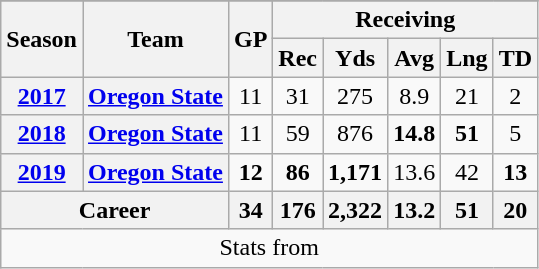<table class=wikitable style="text-align:center;">
<tr>
</tr>
<tr>
<th rowspan="2">Season</th>
<th rowspan="2">Team</th>
<th rowspan="2">GP</th>
<th colspan="5">Receiving</th>
</tr>
<tr>
<th>Rec</th>
<th>Yds</th>
<th>Avg</th>
<th>Lng</th>
<th>TD</th>
</tr>
<tr>
<th><a href='#'>2017</a></th>
<th><a href='#'>Oregon State</a></th>
<td>11</td>
<td>31</td>
<td>275</td>
<td>8.9</td>
<td>21</td>
<td>2</td>
</tr>
<tr>
<th><a href='#'>2018</a></th>
<th><a href='#'>Oregon State</a></th>
<td>11</td>
<td>59</td>
<td>876</td>
<td><strong>14.8</strong></td>
<td><strong>51</strong></td>
<td>5</td>
</tr>
<tr>
<th><a href='#'>2019</a></th>
<th><a href='#'>Oregon State</a></th>
<td><strong>12</strong></td>
<td><strong>86</strong></td>
<td><strong>1,171</strong></td>
<td>13.6</td>
<td>42</td>
<td><strong>13</strong></td>
</tr>
<tr>
<th colspan="2">Career</th>
<th>34</th>
<th>176</th>
<th>2,322</th>
<th>13.2</th>
<th>51</th>
<th>20</th>
</tr>
<tr>
<td colspan="8">Stats from </td>
</tr>
</table>
